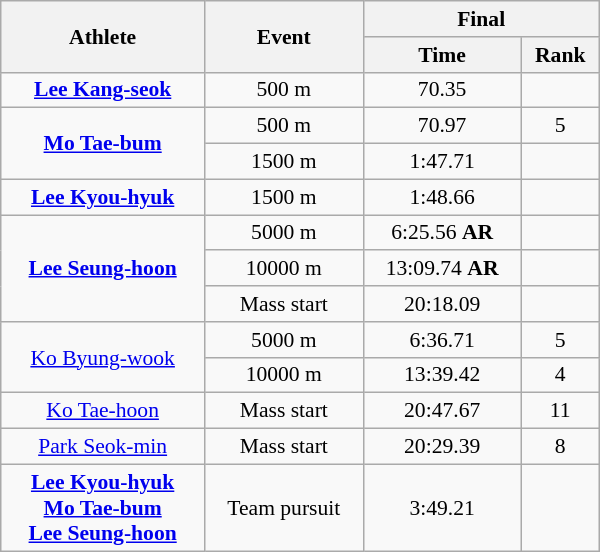<table class="wikitable" style="font-size:90%; text-align:center; width:400px">
<tr>
<th rowspan="2">Athlete</th>
<th rowspan="2">Event</th>
<th colspan="2">Final</th>
</tr>
<tr>
<th>Time</th>
<th>Rank</th>
</tr>
<tr>
<td rowspan=1><strong><a href='#'>Lee Kang-seok</a></strong></td>
<td>500 m</td>
<td>70.35</td>
<td></td>
</tr>
<tr>
<td rowspan=2><strong><a href='#'>Mo Tae-bum</a></strong></td>
<td>500 m</td>
<td>70.97</td>
<td>5</td>
</tr>
<tr>
<td>1500 m</td>
<td>1:47.71</td>
<td></td>
</tr>
<tr>
<td rowspan=1><strong><a href='#'>Lee Kyou-hyuk</a></strong></td>
<td>1500 m</td>
<td>1:48.66</td>
<td></td>
</tr>
<tr>
<td rowspan=3><strong><a href='#'>Lee Seung-hoon</a></strong></td>
<td>5000 m</td>
<td>6:25.56 <strong>AR</strong></td>
<td></td>
</tr>
<tr>
<td>10000 m</td>
<td>13:09.74 <strong>AR</strong></td>
<td></td>
</tr>
<tr>
<td>Mass start</td>
<td>20:18.09</td>
<td></td>
</tr>
<tr>
<td rowspan=2><a href='#'>Ko Byung-wook</a></td>
<td>5000 m</td>
<td>6:36.71</td>
<td>5</td>
</tr>
<tr>
<td>10000 m</td>
<td>13:39.42</td>
<td>4</td>
</tr>
<tr>
<td rowspan=1><a href='#'>Ko Tae-hoon</a></td>
<td>Mass start</td>
<td>20:47.67</td>
<td>11</td>
</tr>
<tr>
<td rowspan=1><a href='#'>Park Seok-min</a></td>
<td>Mass start</td>
<td>20:29.39</td>
<td>8</td>
</tr>
<tr>
<td rowspan=1><strong><a href='#'>Lee Kyou-hyuk</a> <br> <a href='#'>Mo Tae-bum</a> <br> <a href='#'>Lee Seung-hoon</a></strong></td>
<td>Team pursuit</td>
<td>3:49.21</td>
<td></td>
</tr>
</table>
